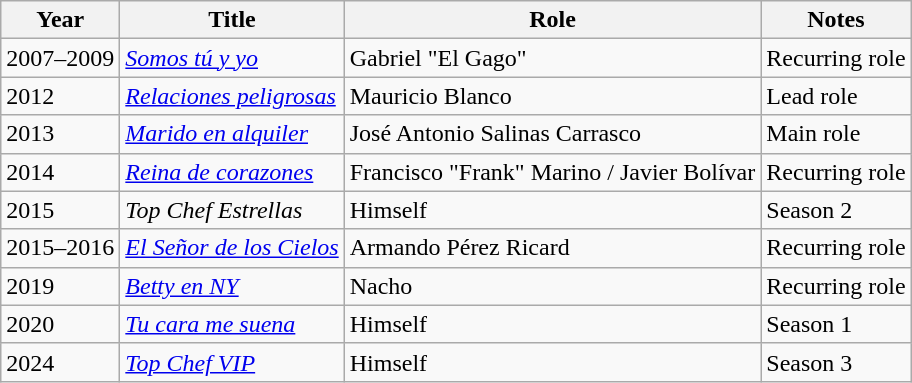<table class="wikitable sortable">
<tr>
<th>Year</th>
<th>Title</th>
<th>Role</th>
<th>Notes</th>
</tr>
<tr>
<td>2007–2009</td>
<td><em><a href='#'>Somos tú y yo</a></em></td>
<td>Gabriel "El Gago"</td>
<td>Recurring role</td>
</tr>
<tr>
<td>2012</td>
<td><em><a href='#'>Relaciones peligrosas</a></em></td>
<td>Mauricio Blanco</td>
<td>Lead role</td>
</tr>
<tr>
<td>2013</td>
<td><em><a href='#'>Marido en alquiler</a></em></td>
<td>José Antonio Salinas Carrasco</td>
<td>Main role</td>
</tr>
<tr>
<td>2014</td>
<td><em><a href='#'>Reina de corazones</a></em></td>
<td>Francisco "Frank" Marino / Javier Bolívar</td>
<td>Recurring role</td>
</tr>
<tr>
<td>2015</td>
<td><em>Top Chef Estrellas</em></td>
<td>Himself</td>
<td>Season 2</td>
</tr>
<tr>
<td>2015–2016</td>
<td><em><a href='#'>El Señor de los Cielos</a></em></td>
<td>Armando Pérez Ricard</td>
<td>Recurring role</td>
</tr>
<tr>
<td>2019</td>
<td><em><a href='#'>Betty en NY</a></em></td>
<td>Nacho</td>
<td>Recurring role</td>
</tr>
<tr>
<td>2020</td>
<td><em><a href='#'>Tu cara me suena</a></em></td>
<td>Himself</td>
<td>Season 1</td>
</tr>
<tr>
<td>2024</td>
<td><em><a href='#'>Top Chef VIP</a></em></td>
<td>Himself</td>
<td>Season 3</td>
</tr>
</table>
